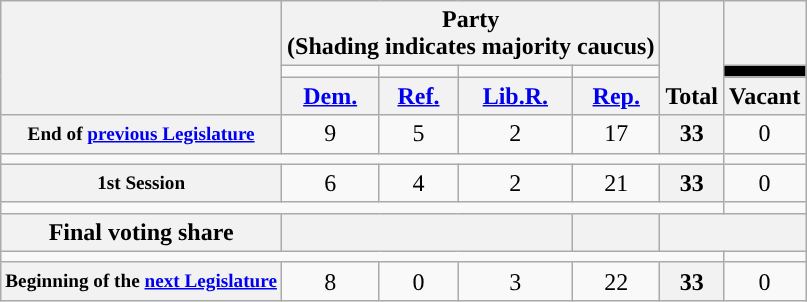<table class=wikitable style="text-align:center">
<tr style="vertical-align:bottom;">
<th rowspan=3></th>
<th colspan=4>Party <div>(Shading indicates majority caucus)</div></th>
<th rowspan=3>Total</th>
<th></th>
</tr>
<tr style="height:5px">
<td style="background-color:"></td>
<td style="background-color:"></td>
<td style="background-color:"></td>
<td style="background-color:"></td>
<td style="background:black;"></td>
</tr>
<tr>
<th><a href='#'>Dem.</a></th>
<th><a href='#'>Ref.</a></th>
<th><a href='#'>Lib.R.</a></th>
<th><a href='#'>Rep.</a></th>
<th>Vacant</th>
</tr>
<tr>
<th style="font-size:80%;">End of <a href='#'>previous Legislature</a></th>
<td>9</td>
<td>5</td>
<td>2</td>
<td>17</td>
<th>33</th>
<td>0</td>
</tr>
<tr>
<td colspan=6></td>
</tr>
<tr>
<th style="font-size:80%;">1st Session</th>
<td>6</td>
<td>4</td>
<td>2</td>
<td>21</td>
<th>33</th>
<td>0</td>
</tr>
<tr>
<td colspan=6></td>
</tr>
<tr>
<th>Final voting share</th>
<th colspan=3></th>
<th></th>
<th colspan=2></th>
</tr>
<tr>
<td colspan=6></td>
</tr>
<tr>
<th style="font-size:80%;">Beginning of the <a href='#'>next Legislature</a></th>
<td>8</td>
<td>0</td>
<td>3</td>
<td>22</td>
<th>33</th>
<td>0</td>
</tr>
</table>
